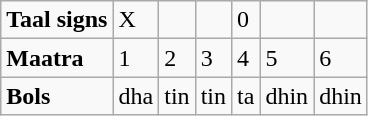<table class="wikitable">
<tr>
<td><strong>Taal signs</strong></td>
<td>X</td>
<td></td>
<td></td>
<td>0</td>
<td></td>
<td></td>
</tr>
<tr>
<td><strong>Maatra</strong></td>
<td>1</td>
<td>2</td>
<td>3</td>
<td>4</td>
<td>5</td>
<td>6</td>
</tr>
<tr>
<td><strong>Bols</strong></td>
<td>dha</td>
<td>tin</td>
<td>tin</td>
<td>ta</td>
<td>dhin</td>
<td>dhin</td>
</tr>
</table>
